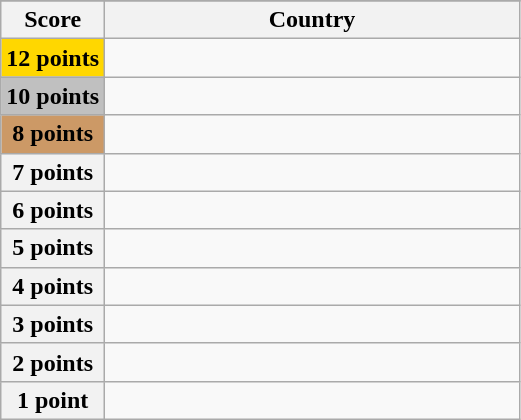<table class="wikitable">
<tr>
</tr>
<tr>
<th scope="col" width="20%">Score</th>
<th scope="col">Country</th>
</tr>
<tr>
<th scope="row" style="background:gold">12 points</th>
<td></td>
</tr>
<tr>
<th scope="row" style="background:silver">10 points</th>
<td></td>
</tr>
<tr>
<th scope="row" style="background:#CC9966">8 points</th>
<td></td>
</tr>
<tr>
<th scope="row">7 points</th>
<td></td>
</tr>
<tr>
<th scope="row">6 points</th>
<td></td>
</tr>
<tr>
<th scope="row">5 points</th>
<td></td>
</tr>
<tr>
<th scope="row">4 points</th>
<td></td>
</tr>
<tr>
<th scope="row">3 points</th>
<td></td>
</tr>
<tr>
<th scope="row">2 points</th>
<td></td>
</tr>
<tr>
<th scope="row">1 point</th>
<td></td>
</tr>
</table>
